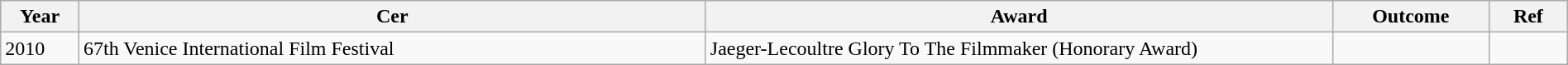<table class="wikitable" style="width:100%;">
<tr>
<th width=5%>Year</th>
<th style="width:40%;">Cer</th>
<th style="width:40%;">Award</th>
<th style="width:10%;">Outcome</th>
<th style="width:5%;">Ref</th>
</tr>
<tr>
<td>2010</td>
<td>67th Venice International Film Festival</td>
<td>Jaeger-Lecoultre Glory To The Filmmaker (Honorary Award)</td>
<td></td>
<td></td>
</tr>
</table>
